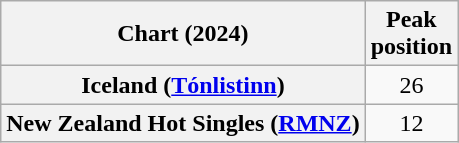<table class="wikitable sortable plainrowheaders" style="text-align:center">
<tr>
<th scope="col">Chart (2024)</th>
<th scope="col">Peak<br>position</th>
</tr>
<tr>
<th scope="row">Iceland (<a href='#'>Tónlistinn</a>)</th>
<td>26</td>
</tr>
<tr>
<th scope="row">New Zealand Hot Singles (<a href='#'>RMNZ</a>)</th>
<td>12</td>
</tr>
</table>
